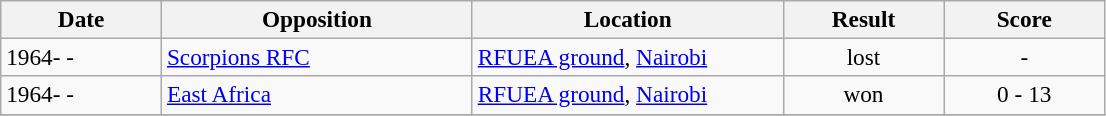<table class="sortable wikitable" style="font-size:97%;">
<tr>
<th width="100pt">Date</th>
<th width="200pt">Opposition</th>
<th width="200pt">Location</th>
<th width="100pt">Result</th>
<th width="100pt">Score</th>
</tr>
<tr>
<td>1964-  -</td>
<td><a href='#'>Scorpions RFC</a></td>
<td><a href='#'>RFUEA ground</a>, <a href='#'>Nairobi</a></td>
<td align="center">lost</td>
<td align="center">-</td>
</tr>
<tr>
<td>1964-  -  </td>
<td><a href='#'>East Africa</a></td>
<td><a href='#'>RFUEA ground</a>, <a href='#'>Nairobi</a></td>
<td align="center">won</td>
<td align="center">0 - 13</td>
</tr>
<tr>
</tr>
</table>
